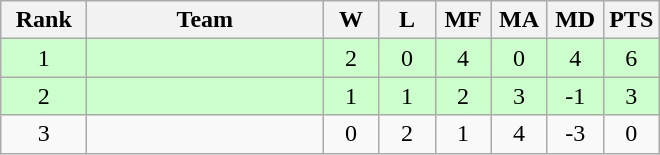<table class="wikitable" style="text-align:center">
<tr>
<th width=50>Rank</th>
<th width=150>Team</th>
<th width=30>W</th>
<th width=30>L</th>
<th width=30>MF</th>
<th width=30>MA</th>
<th width=30>MD</th>
<th width=30>PTS</th>
</tr>
<tr bgcolor=#ccffcc>
<td>1</td>
<td style="text-align:left;"></td>
<td>2</td>
<td>0</td>
<td>4</td>
<td>0</td>
<td>4</td>
<td>6</td>
</tr>
<tr bgcolor=#ccffcc>
<td>2</td>
<td style="text-align:left;"></td>
<td>1</td>
<td>1</td>
<td>2</td>
<td>3</td>
<td>-1</td>
<td>3</td>
</tr>
<tr>
<td>3</td>
<td style="text-align:left;"></td>
<td>0</td>
<td>2</td>
<td>1</td>
<td>4</td>
<td>-3</td>
<td>0</td>
</tr>
</table>
